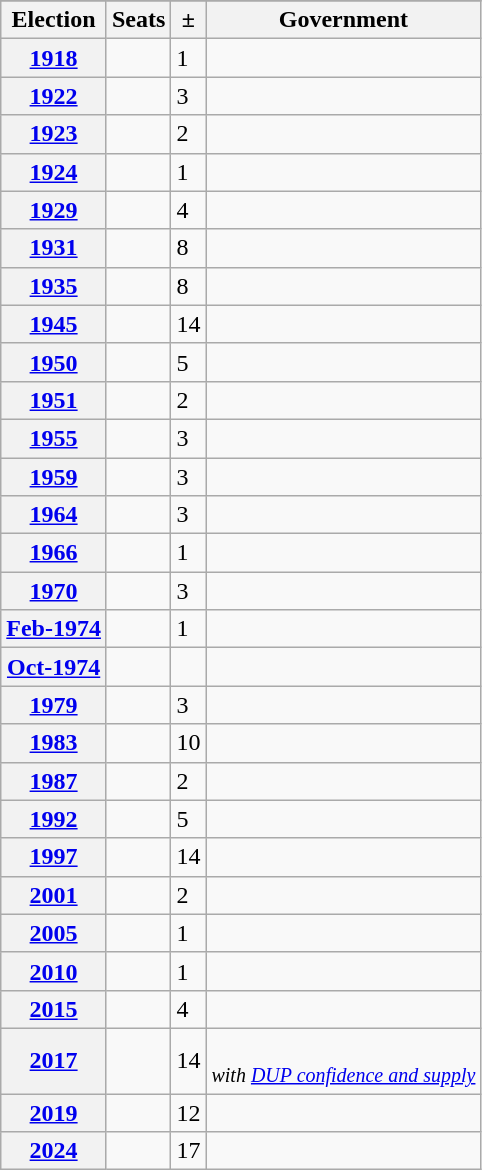<table class=wikitable>
<tr>
</tr>
<tr>
<th>Election</th>
<th>Seats</th>
<th>±</th>
<th>Government</th>
</tr>
<tr>
<th><a href='#'>1918</a></th>
<td></td>
<td> 1</td>
<td></td>
</tr>
<tr>
<th><a href='#'>1922</a></th>
<td></td>
<td> 3</td>
<td></td>
</tr>
<tr>
<th><a href='#'>1923</a></th>
<td></td>
<td> 2</td>
<td></td>
</tr>
<tr>
<th><a href='#'>1924</a></th>
<td></td>
<td> 1</td>
<td></td>
</tr>
<tr>
<th><a href='#'>1929</a></th>
<td></td>
<td> 4</td>
<td></td>
</tr>
<tr>
<th><a href='#'>1931</a></th>
<td></td>
<td> 8</td>
<td></td>
</tr>
<tr>
<th><a href='#'>1935</a></th>
<td></td>
<td> 8</td>
<td></td>
</tr>
<tr>
<th><a href='#'>1945</a></th>
<td></td>
<td> 14</td>
<td></td>
</tr>
<tr>
<th><a href='#'>1950</a></th>
<td></td>
<td> 5</td>
<td></td>
</tr>
<tr>
<th><a href='#'>1951</a></th>
<td></td>
<td> 2</td>
<td></td>
</tr>
<tr>
<th><a href='#'>1955</a></th>
<td></td>
<td> 3</td>
<td></td>
</tr>
<tr>
<th><a href='#'>1959</a></th>
<td></td>
<td> 3</td>
<td></td>
</tr>
<tr>
<th><a href='#'>1964</a></th>
<td></td>
<td> 3</td>
<td></td>
</tr>
<tr>
<th><a href='#'>1966</a></th>
<td></td>
<td> 1</td>
<td></td>
</tr>
<tr>
<th><a href='#'>1970</a></th>
<td></td>
<td> 3</td>
<td></td>
</tr>
<tr>
<th><a href='#'>Feb-1974</a></th>
<td></td>
<td> 1</td>
<td></td>
</tr>
<tr>
<th><a href='#'>Oct-1974</a></th>
<td></td>
<td></td>
<td></td>
</tr>
<tr>
<th><a href='#'>1979</a></th>
<td></td>
<td> 3</td>
<td></td>
</tr>
<tr>
<th><a href='#'>1983</a></th>
<td></td>
<td> 10</td>
<td></td>
</tr>
<tr>
<th><a href='#'>1987</a></th>
<td></td>
<td> 2</td>
<td></td>
</tr>
<tr>
<th><a href='#'>1992</a></th>
<td></td>
<td> 5</td>
<td></td>
</tr>
<tr>
<th><a href='#'>1997</a></th>
<td></td>
<td> 14</td>
<td></td>
</tr>
<tr>
<th><a href='#'>2001</a></th>
<td></td>
<td> 2</td>
<td></td>
</tr>
<tr>
<th><a href='#'>2005</a></th>
<td></td>
<td> 1</td>
<td></td>
</tr>
<tr>
<th><a href='#'>2010</a></th>
<td></td>
<td> 1</td>
<td></td>
</tr>
<tr>
<th><a href='#'>2015</a></th>
<td></td>
<td> 4</td>
<td></td>
</tr>
<tr>
<th><a href='#'>2017</a></th>
<td></td>
<td> 14</td>
<td> <br><small><em>with <a href='#'>DUP confidence and supply</a></em></small></td>
</tr>
<tr>
<th><a href='#'>2019</a></th>
<td></td>
<td> 12</td>
<td></td>
</tr>
<tr>
<th><a href='#'>2024</a></th>
<td></td>
<td> 17</td>
<td></td>
</tr>
</table>
